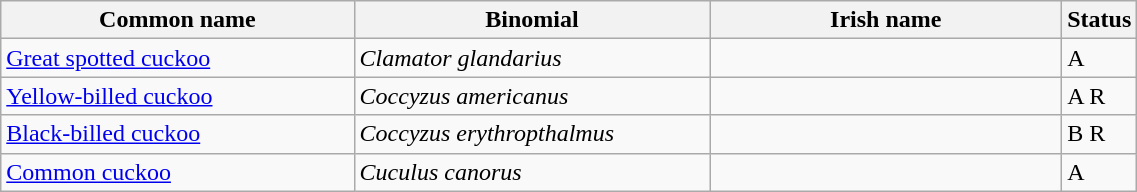<table width=60% class="wikitable">
<tr>
<th width=32%>Common name</th>
<th width=32%>Binomial</th>
<th width=32%>Irish name</th>
<th width=4%>Status</th>
</tr>
<tr>
<td><a href='#'>Great spotted cuckoo</a></td>
<td><em>Clamator glandarius</em></td>
<td></td>
<td>A</td>
</tr>
<tr>
<td><a href='#'>Yellow-billed cuckoo</a></td>
<td><em>Coccyzus americanus</em></td>
<td></td>
<td>A R</td>
</tr>
<tr>
<td><a href='#'>Black-billed cuckoo</a></td>
<td><em>Coccyzus erythropthalmus</em></td>
<td></td>
<td>B R</td>
</tr>
<tr>
<td><a href='#'>Common cuckoo</a></td>
<td><em>Cuculus canorus</em></td>
<td></td>
<td>A</td>
</tr>
</table>
